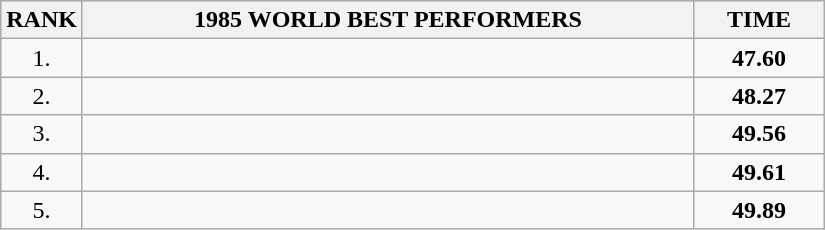<table class="wikitable sortable">
<tr>
<th>RANK</th>
<th align="center" style="width: 25em">1985 WORLD BEST PERFORMERS</th>
<th align="center" style="width: 5em">TIME</th>
</tr>
<tr>
<td align="center">1.</td>
<td></td>
<td align="center"><strong>47.60</strong></td>
</tr>
<tr>
<td align="center">2.</td>
<td></td>
<td align="center"><strong>48.27</strong></td>
</tr>
<tr>
<td align="center">3.</td>
<td></td>
<td align="center"><strong>49.56</strong></td>
</tr>
<tr>
<td align="center">4.</td>
<td></td>
<td align="center"><strong>49.61</strong></td>
</tr>
<tr>
<td align="center">5.</td>
<td></td>
<td align="center"><strong>49.89</strong></td>
</tr>
</table>
